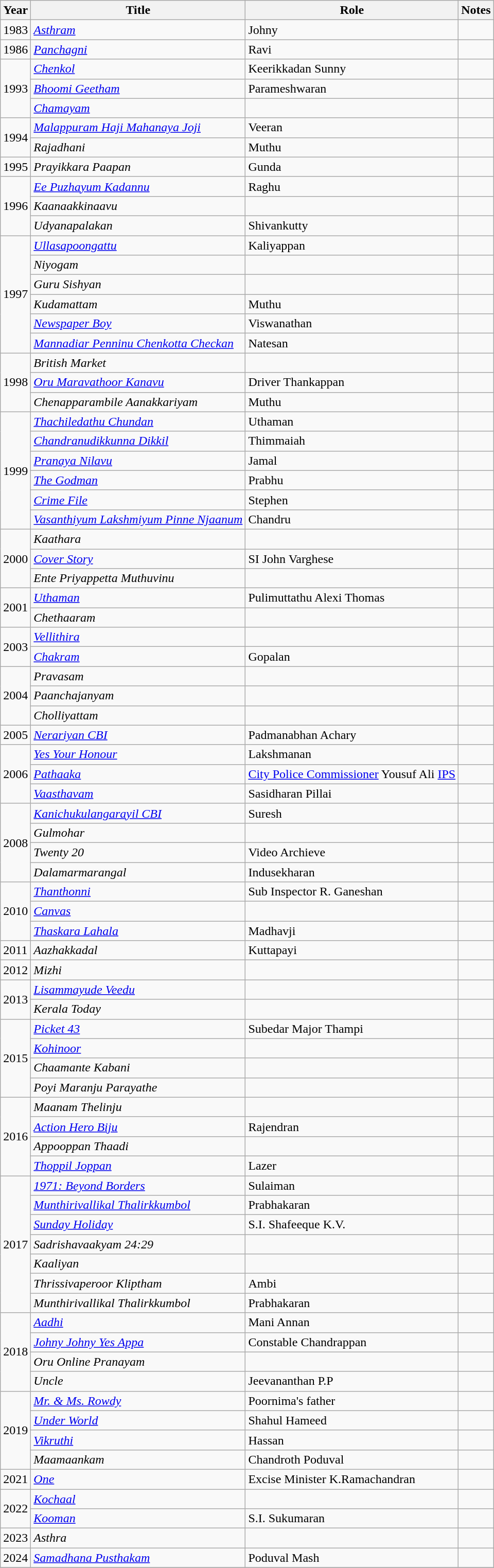<table class="wikitable sortable">
<tr>
<th>Year</th>
<th>Title</th>
<th>Role</th>
<th class="unsortable">Notes</th>
</tr>
<tr>
<td>1983</td>
<td><em><a href='#'>Asthram</a></em></td>
<td>Johny</td>
<td></td>
</tr>
<tr>
<td>1986</td>
<td><em><a href='#'>Panchagni</a></em></td>
<td>Ravi</td>
<td></td>
</tr>
<tr>
<td rowspan=3>1993</td>
<td><em><a href='#'>Chenkol</a></em></td>
<td>Keerikkadan Sunny</td>
<td></td>
</tr>
<tr>
<td><em><a href='#'>Bhoomi Geetham</a></em></td>
<td>Parameshwaran</td>
<td></td>
</tr>
<tr>
<td><em><a href='#'>Chamayam</a></em></td>
<td></td>
<td></td>
</tr>
<tr>
<td rowspan=2>1994</td>
<td><em><a href='#'>Malappuram Haji Mahanaya Joji</a></em></td>
<td>Veeran</td>
<td></td>
</tr>
<tr>
<td><em>Rajadhani</em></td>
<td>Muthu</td>
<td></td>
</tr>
<tr>
<td>1995</td>
<td><em>Prayikkara Paapan</em></td>
<td>Gunda</td>
<td></td>
</tr>
<tr>
<td rowspan=3>1996</td>
<td><em><a href='#'>Ee Puzhayum Kadannu</a></em></td>
<td>Raghu</td>
<td></td>
</tr>
<tr>
<td><em>Kaanaakkinaavu</em></td>
<td></td>
<td></td>
</tr>
<tr>
<td><em>Udyanapalakan</em></td>
<td>Shivankutty</td>
<td></td>
</tr>
<tr>
<td rowspan=6>1997</td>
<td><em><a href='#'>Ullasapoongattu</a></em></td>
<td>Kaliyappan</td>
<td></td>
</tr>
<tr>
<td><em>Niyogam</em></td>
<td></td>
<td></td>
</tr>
<tr>
<td><em>Guru Sishyan</em></td>
<td></td>
<td></td>
</tr>
<tr>
<td><em>Kudamattam</em></td>
<td>Muthu</td>
<td></td>
</tr>
<tr>
<td><em><a href='#'>Newspaper Boy</a></em></td>
<td>Viswanathan</td>
<td></td>
</tr>
<tr>
<td><em><a href='#'>Mannadiar Penninu Chenkotta Checkan</a></em></td>
<td>Natesan</td>
<td></td>
</tr>
<tr>
<td rowspan=3>1998</td>
<td><em>British Market</em></td>
<td></td>
<td></td>
</tr>
<tr>
<td><em><a href='#'>Oru Maravathoor Kanavu</a></em></td>
<td>Driver Thankappan</td>
<td></td>
</tr>
<tr>
<td><em>Chenapparambile Aanakkariyam</em></td>
<td>Muthu</td>
<td></td>
</tr>
<tr>
<td rowspan=6>1999</td>
<td><em><a href='#'>Thachiledathu Chundan</a></em></td>
<td>Uthaman</td>
<td></td>
</tr>
<tr>
<td><em><a href='#'>Chandranudikkunna Dikkil</a></em></td>
<td>Thimmaiah</td>
<td></td>
</tr>
<tr>
<td><em><a href='#'>Pranaya Nilavu</a></em></td>
<td>Jamal</td>
<td></td>
</tr>
<tr>
<td><em><a href='#'>The Godman</a></em></td>
<td>Prabhu</td>
<td></td>
</tr>
<tr>
<td><em><a href='#'>Crime File</a></em></td>
<td>Stephen</td>
<td></td>
</tr>
<tr>
<td><em><a href='#'>Vasanthiyum Lakshmiyum Pinne Njaanum</a></em></td>
<td>Chandru</td>
<td></td>
</tr>
<tr>
<td rowspan=3>2000</td>
<td><em>Kaathara</em></td>
<td></td>
<td></td>
</tr>
<tr>
<td><em><a href='#'>Cover Story</a></em></td>
<td>SI John Varghese</td>
<td></td>
</tr>
<tr>
<td><em>Ente Priyappetta Muthuvinu</em></td>
<td></td>
<td></td>
</tr>
<tr>
<td rowspan=2>2001</td>
<td><em><a href='#'>Uthaman</a></em></td>
<td>Pulimuttathu Alexi Thomas</td>
<td></td>
</tr>
<tr>
<td><em>Chethaaram</em></td>
<td></td>
<td></td>
</tr>
<tr>
<td rowspan=2>2003</td>
<td><em><a href='#'>Vellithira</a></em></td>
<td></td>
<td></td>
</tr>
<tr>
<td><em><a href='#'>Chakram</a></em></td>
<td>Gopalan</td>
<td></td>
</tr>
<tr>
<td rowspan=3>2004</td>
<td><em>Pravasam</em></td>
<td></td>
<td></td>
</tr>
<tr>
<td><em>Paanchajanyam</em></td>
<td></td>
<td></td>
</tr>
<tr>
<td><em>Cholliyattam</em></td>
<td></td>
<td></td>
</tr>
<tr>
<td>2005</td>
<td><em><a href='#'>Nerariyan CBI</a></em></td>
<td>Padmanabhan Achary</td>
<td></td>
</tr>
<tr>
<td rowspan=3>2006</td>
<td><em><a href='#'>Yes Your Honour</a></em></td>
<td>Lakshmanan</td>
<td></td>
</tr>
<tr>
<td><em><a href='#'>Pathaaka</a></em></td>
<td><a href='#'>City Police Commissioner</a> Yousuf Ali <a href='#'>IPS</a></td>
</tr>
<tr>
<td><em><a href='#'>Vaasthavam</a></em></td>
<td>Sasidharan Pillai</td>
<td></td>
</tr>
<tr>
<td rowspan=4>2008</td>
<td><em><a href='#'>Kanichukulangarayil CBI</a></em></td>
<td>Suresh</td>
<td></td>
</tr>
<tr>
<td><em>Gulmohar</em></td>
<td></td>
<td></td>
</tr>
<tr>
<td><em>Twenty 20</em></td>
<td>Video Archieve</td>
<td></td>
</tr>
<tr>
<td><em>Dalamarmarangal</em></td>
<td>Indusekharan</td>
<td></td>
</tr>
<tr>
<td rowspan=3>2010</td>
<td><em><a href='#'>Thanthonni</a></em></td>
<td>Sub Inspector R. Ganeshan</td>
<td></td>
</tr>
<tr>
<td><em><a href='#'>Canvas</a></em></td>
<td></td>
<td></td>
</tr>
<tr>
<td><em><a href='#'>Thaskara Lahala</a></em></td>
<td>Madhavji</td>
<td></td>
</tr>
<tr>
<td>2011</td>
<td><em>Aazhakkadal</em></td>
<td>Kuttapayi</td>
<td></td>
</tr>
<tr>
<td>2012</td>
<td><em>Mizhi</em></td>
<td></td>
<td></td>
</tr>
<tr>
<td rowspan=2>2013</td>
<td><em><a href='#'>Lisammayude Veedu</a></em></td>
<td></td>
<td></td>
</tr>
<tr>
<td><em>Kerala Today</em></td>
<td></td>
<td></td>
</tr>
<tr>
<td rowspan=4>2015</td>
<td><em><a href='#'>Picket 43</a></em></td>
<td>Subedar Major Thampi</td>
<td></td>
</tr>
<tr>
<td><em><a href='#'>Kohinoor</a></em></td>
<td></td>
<td></td>
</tr>
<tr>
<td><em>Chaamante Kabani</em></td>
<td></td>
<td></td>
</tr>
<tr>
<td><em>Poyi Maranju Parayathe</em></td>
<td></td>
<td></td>
</tr>
<tr>
<td rowspan=4>2016</td>
<td><em>Maanam Thelinju</em></td>
<td></td>
<td></td>
</tr>
<tr>
<td><em><a href='#'>Action Hero Biju</a></em></td>
<td>Rajendran</td>
<td></td>
</tr>
<tr>
<td><em>Appooppan Thaadi</em></td>
<td></td>
<td></td>
</tr>
<tr>
<td><em><a href='#'>Thoppil Joppan</a></em></td>
<td>Lazer</td>
<td></td>
</tr>
<tr>
<td rowspan=7>2017</td>
<td><em><a href='#'>1971: Beyond Borders</a></em></td>
<td>Sulaiman</td>
<td></td>
</tr>
<tr>
<td><em><a href='#'>Munthirivallikal Thalirkkumbol</a></em></td>
<td>Prabhakaran</td>
<td></td>
</tr>
<tr>
<td><em><a href='#'>Sunday Holiday</a></em></td>
<td>S.I. Shafeeque K.V.</td>
<td></td>
</tr>
<tr>
<td><em>Sadrishavaakyam 24:29</em></td>
<td></td>
<td></td>
</tr>
<tr>
<td><em>Kaaliyan</em></td>
<td></td>
<td></td>
</tr>
<tr>
<td><em>Thrissivaperoor Kliptham</em></td>
<td>Ambi</td>
<td></td>
</tr>
<tr>
<td><em>Munthirivallikal Thalirkkumbol</em></td>
<td>Prabhakaran</td>
<td></td>
</tr>
<tr>
<td rowspan=4>2018</td>
<td><em><a href='#'>Aadhi</a></em></td>
<td>Mani Annan</td>
<td></td>
</tr>
<tr>
<td><em><a href='#'>Johny Johny Yes Appa</a></em></td>
<td>Constable Chandrappan</td>
<td></td>
</tr>
<tr>
<td><em>Oru Online Pranayam</em></td>
<td></td>
<td></td>
</tr>
<tr>
<td><em>Uncle</em></td>
<td>Jeevananthan P.P</td>
<td></td>
</tr>
<tr>
<td rowspan=4>2019</td>
<td><em><a href='#'>Mr. & Ms. Rowdy</a></em></td>
<td>Poornima's father</td>
<td></td>
</tr>
<tr>
<td><em><a href='#'>Under World</a></em></td>
<td>Shahul Hameed</td>
<td></td>
</tr>
<tr>
<td><em><a href='#'>Vikruthi</a></em></td>
<td>Hassan</td>
<td></td>
</tr>
<tr>
<td><em>Maamaankam</em></td>
<td>Chandroth Poduval</td>
<td></td>
</tr>
<tr>
<td>2021</td>
<td><em><a href='#'>One</a></em></td>
<td>Excise Minister K.Ramachandran</td>
<td></td>
</tr>
<tr>
<td rowspan=2>2022</td>
<td><em><a href='#'>Kochaal</a></em></td>
<td></td>
<td></td>
</tr>
<tr>
<td><em><a href='#'>Kooman</a></em></td>
<td>S.I. Sukumaran</td>
<td></td>
</tr>
<tr>
<td>2023</td>
<td><em>Asthra</em></td>
<td></td>
<td></td>
</tr>
<tr>
<td>2024</td>
<td><em><a href='#'>Samadhana Pusthakam</a></em></td>
<td>Poduval Mash</td>
<td></td>
</tr>
<tr>
</tr>
</table>
